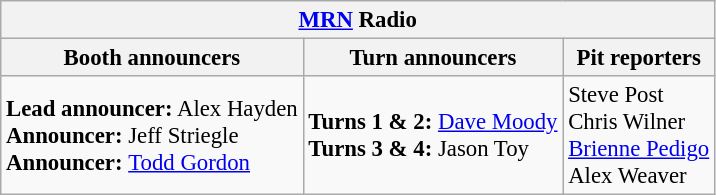<table class="wikitable" style="font-size: 95%;">
<tr>
<th colspan="3"><a href='#'>MRN</a> Radio</th>
</tr>
<tr>
<th>Booth announcers</th>
<th>Turn announcers</th>
<th>Pit reporters</th>
</tr>
<tr>
<td><strong>Lead announcer:</strong> Alex Hayden<br><strong>Announcer:</strong> Jeff Striegle<br><strong>Announcer: </strong><a href='#'>Todd Gordon</a></td>
<td><strong>Turns 1 & 2:</strong> <a href='#'>Dave Moody</a><br><strong>Turns 3 & 4:</strong> Jason Toy</td>
<td>Steve Post<br>Chris Wilner<br><a href='#'>Brienne Pedigo</a><br>Alex Weaver</td>
</tr>
</table>
